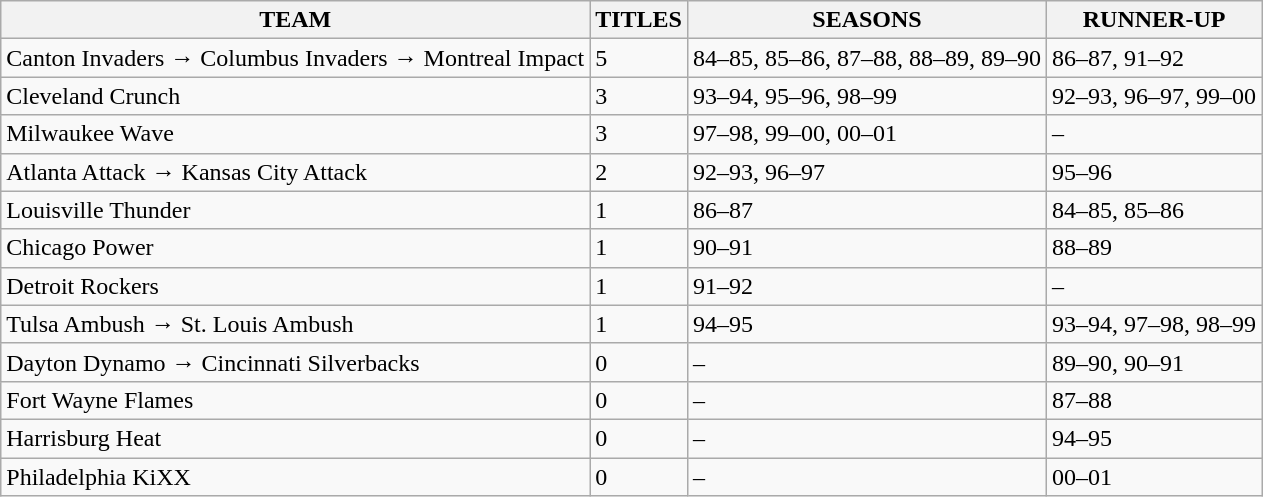<table class="wikitable">
<tr>
<th>TEAM</th>
<th>TITLES</th>
<th>SEASONS</th>
<th>RUNNER-UP</th>
</tr>
<tr>
<td>Canton Invaders → Columbus Invaders → Montreal Impact</td>
<td>5</td>
<td>84–85, 85–86, 87–88, 88–89, 89–90</td>
<td>86–87, 91–92</td>
</tr>
<tr>
<td>Cleveland Crunch</td>
<td>3</td>
<td>93–94, 95–96, 98–99</td>
<td>92–93, 96–97, 99–00</td>
</tr>
<tr>
<td>Milwaukee Wave</td>
<td>3</td>
<td>97–98, 99–00, 00–01</td>
<td>–</td>
</tr>
<tr>
<td>Atlanta Attack → Kansas City Attack</td>
<td>2</td>
<td>92–93, 96–97</td>
<td>95–96</td>
</tr>
<tr>
<td>Louisville Thunder</td>
<td>1</td>
<td>86–87</td>
<td>84–85, 85–86</td>
</tr>
<tr>
<td>Chicago Power</td>
<td>1</td>
<td>90–91</td>
<td>88–89</td>
</tr>
<tr>
<td>Detroit Rockers</td>
<td>1</td>
<td>91–92</td>
<td>–</td>
</tr>
<tr>
<td>Tulsa Ambush → St. Louis Ambush</td>
<td>1</td>
<td>94–95</td>
<td>93–94, 97–98, 98–99</td>
</tr>
<tr>
<td>Dayton Dynamo → Cincinnati Silverbacks</td>
<td>0</td>
<td>–</td>
<td>89–90, 90–91</td>
</tr>
<tr>
<td>Fort Wayne Flames</td>
<td>0</td>
<td>–</td>
<td>87–88</td>
</tr>
<tr>
<td>Harrisburg Heat</td>
<td>0</td>
<td>–</td>
<td>94–95</td>
</tr>
<tr>
<td>Philadelphia KiXX</td>
<td>0</td>
<td>–</td>
<td>00–01</td>
</tr>
</table>
